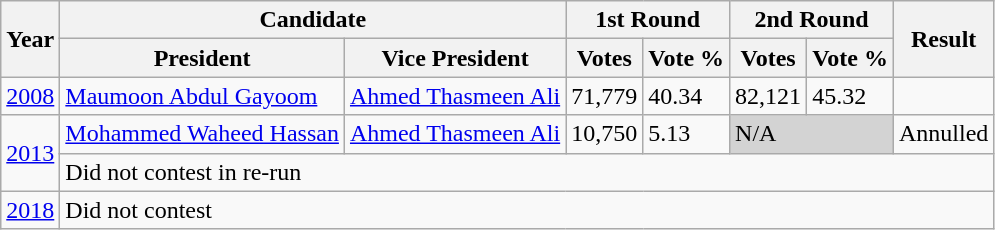<table class="wikitable">
<tr>
<th rowspan="2">Year</th>
<th colspan="2">Candidate</th>
<th colspan="2">1st Round</th>
<th colspan="2">2nd Round</th>
<th rowspan="2">Result</th>
</tr>
<tr>
<th>President</th>
<th>Vice President</th>
<th>Votes</th>
<th>Vote %</th>
<th>Votes</th>
<th>Vote %</th>
</tr>
<tr>
<td><a href='#'>2008</a></td>
<td><a href='#'>Maumoon Abdul Gayoom</a></td>
<td><a href='#'>Ahmed Thasmeen Ali</a></td>
<td>71,779</td>
<td>40.34</td>
<td>82,121</td>
<td>45.32</td>
<td></td>
</tr>
<tr>
<td rowspan="2"><a href='#'>2013</a></td>
<td><a href='#'>Mohammed Waheed Hassan</a></td>
<td><a href='#'>Ahmed Thasmeen Ali</a></td>
<td>10,750</td>
<td>5.13</td>
<td colspan="2" style="background:lightgrey;">N/A</td>
<td align=center>Annulled</td>
</tr>
<tr>
<td colspan="7">Did not contest in re-run</td>
</tr>
<tr>
<td><a href='#'>2018</a></td>
<td colspan="7">Did not contest</td>
</tr>
</table>
